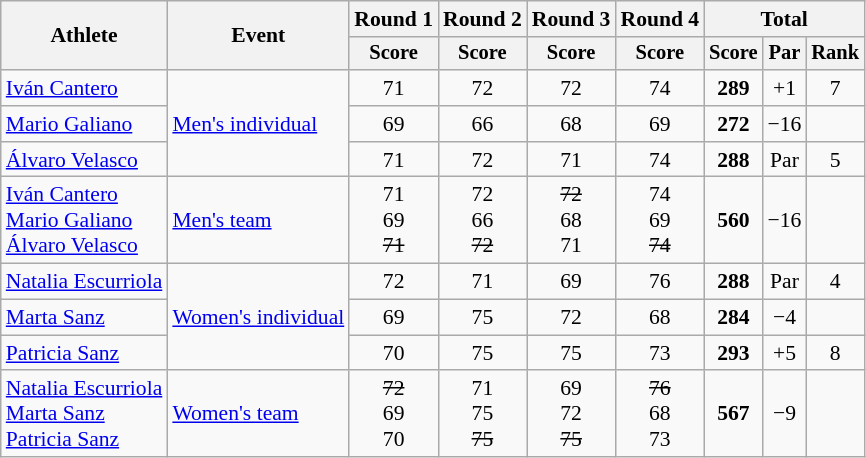<table class=wikitable style="font-size:90%; text-align:center">
<tr>
<th rowspan=2>Athlete</th>
<th rowspan=2>Event</th>
<th>Round 1</th>
<th>Round 2</th>
<th>Round 3</th>
<th>Round 4</th>
<th colspan=3>Total</th>
</tr>
<tr style="font-size:95%">
<th>Score</th>
<th>Score</th>
<th>Score</th>
<th>Score</th>
<th>Score</th>
<th>Par</th>
<th>Rank</th>
</tr>
<tr>
<td align=left><a href='#'>Iván Cantero</a></td>
<td style="text-align:left;" rowspan="3"><a href='#'>Men's individual</a></td>
<td>71</td>
<td>72</td>
<td>72</td>
<td>74</td>
<td><strong>289</strong></td>
<td>+1</td>
<td>7</td>
</tr>
<tr>
<td align=left><a href='#'>Mario Galiano</a></td>
<td>69</td>
<td>66</td>
<td>68</td>
<td>69</td>
<td><strong>272</strong></td>
<td>−16</td>
<td></td>
</tr>
<tr>
<td align=left><a href='#'>Álvaro Velasco</a></td>
<td>71</td>
<td>72</td>
<td>71</td>
<td>74</td>
<td><strong>288</strong></td>
<td>Par</td>
<td>5</td>
</tr>
<tr>
<td align=left><a href='#'>Iván Cantero</a><br><a href='#'>Mario Galiano</a> <br><a href='#'>Álvaro Velasco</a></td>
<td style="text-align:left;"><a href='#'>Men's team</a></td>
<td>71<br>69<br><s>71</s></td>
<td>72<br>66<br><s>72</s></td>
<td><s>72</s><br>68<br>71</td>
<td>74<br>69<br><s>74</s></td>
<td><strong>560</strong></td>
<td>−16</td>
<td></td>
</tr>
<tr>
<td align=left><a href='#'>Natalia Escurriola</a></td>
<td style="text-align:left;" rowspan="3"><a href='#'>Women's individual</a></td>
<td>72</td>
<td>71</td>
<td>69</td>
<td>76</td>
<td><strong>288</strong></td>
<td>Par</td>
<td>4</td>
</tr>
<tr>
<td align=left><a href='#'>Marta Sanz</a></td>
<td>69</td>
<td>75</td>
<td>72</td>
<td>68</td>
<td><strong>284</strong></td>
<td>−4</td>
<td></td>
</tr>
<tr>
<td align=left><a href='#'>Patricia Sanz</a></td>
<td>70</td>
<td>75</td>
<td>75</td>
<td>73</td>
<td><strong>293</strong></td>
<td>+5</td>
<td>8</td>
</tr>
<tr>
<td align=left><a href='#'>Natalia Escurriola</a><br><a href='#'>Marta Sanz</a><br><a href='#'>Patricia Sanz</a></td>
<td style="text-align:left;"><a href='#'>Women's team</a></td>
<td><s>72</s><br>69<br>70</td>
<td>71<br>75<br><s>75</s></td>
<td>69<br>72<br><s>75</s></td>
<td><s>76</s><br>68<br>73</td>
<td><strong>567</strong></td>
<td>−9</td>
<td></td>
</tr>
</table>
